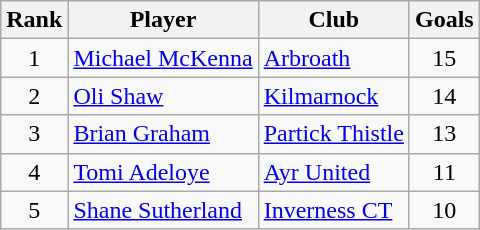<table class="wikitable" style="text-align:center">
<tr>
<th>Rank</th>
<th>Player</th>
<th>Club</th>
<th>Goals</th>
</tr>
<tr>
<td>1</td>
<td align="left"> <a href='#'>Michael McKenna</a></td>
<td align="left"><a href='#'>Arbroath</a></td>
<td>15</td>
</tr>
<tr>
<td>2</td>
<td align="left"> <a href='#'>Oli Shaw</a></td>
<td align="left"><a href='#'>Kilmarnock</a></td>
<td>14</td>
</tr>
<tr>
<td>3</td>
<td align="left"> <a href='#'>Brian Graham</a></td>
<td align="left"><a href='#'>Partick Thistle</a></td>
<td>13</td>
</tr>
<tr>
<td>4</td>
<td align="left"> <a href='#'>Tomi Adeloye</a></td>
<td align="left"><a href='#'>Ayr United</a></td>
<td>11</td>
</tr>
<tr>
<td>5</td>
<td align="left"> <a href='#'>Shane Sutherland</a></td>
<td align="left"><a href='#'>Inverness CT</a></td>
<td>10</td>
</tr>
</table>
